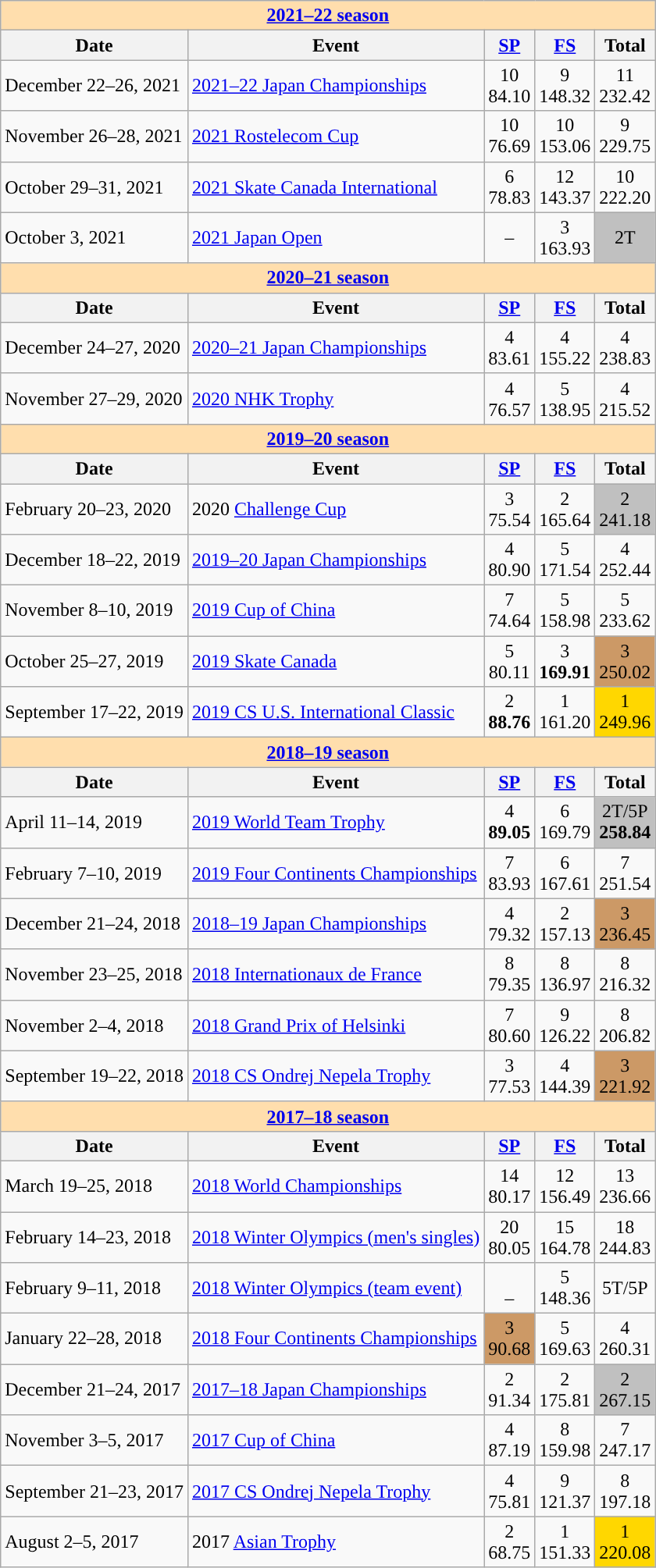<table class="wikitable">
<tr>
<td colspan="5" style="background-color: #ffdead; " align="center"><a href='#'><strong>2021–22 season</strong></a></td>
</tr>
<tr>
<th>Date</th>
<th>Event</th>
<th><a href='#'>SP</a></th>
<th><a href='#'>FS</a></th>
<th>Total</th>
</tr>
<tr>
<td>December 22–26, 2021</td>
<td><a href='#'>2021–22 Japan Championships</a></td>
<td align=center>10 <br> 84.10</td>
<td align=center>9 <br> 148.32</td>
<td align=center>11 <br> 232.42</td>
</tr>
<tr>
<td>November 26–28, 2021</td>
<td><a href='#'>2021 Rostelecom Cup</a></td>
<td align=center>10 <br> 76.69</td>
<td align=center>10 <br> 153.06</td>
<td align=center>9 <br> 229.75</td>
</tr>
<tr>
<td>October 29–31, 2021</td>
<td><a href='#'>2021 Skate Canada International</a></td>
<td align=center>6 <br> 78.83</td>
<td align=center>12 <br> 143.37</td>
<td align=center>10 <br> 222.20</td>
</tr>
<tr>
<td>October 3, 2021</td>
<td><a href='#'>2021 Japan Open</a></td>
<td align=center>–</td>
<td align=center>3 <br> 163.93</td>
<td align=center bgcolor=silver>2T</td>
</tr>
<tr>
<td colspan="5" style="background-color: #ffdead; " align="center"><a href='#'><strong>2020–21 season</strong></a></td>
</tr>
<tr>
<th>Date</th>
<th>Event</th>
<th><a href='#'>SP</a></th>
<th><a href='#'>FS</a></th>
<th>Total</th>
</tr>
<tr>
<td>December 24–27, 2020</td>
<td><a href='#'>2020–21 Japan Championships</a></td>
<td align=center>4 <br> 83.61</td>
<td align=center>4 <br> 155.22</td>
<td align=center>4 <br> 238.83</td>
</tr>
<tr>
<td>November 27–29, 2020</td>
<td><a href='#'>2020 NHK Trophy</a></td>
<td align=center>4 <br> 76.57</td>
<td align=center>5 <br> 138.95</td>
<td align=center>4 <br> 215.52</td>
</tr>
<tr>
<td colspan="5" style="background-color: #ffdead; " align="center"><a href='#'><strong>2019–20 season</strong></a></td>
</tr>
<tr>
<th>Date</th>
<th>Event</th>
<th><a href='#'>SP</a></th>
<th><a href='#'>FS</a></th>
<th>Total</th>
</tr>
<tr>
<td>February 20–23, 2020</td>
<td>2020 <a href='#'>Challenge Cup</a></td>
<td align=center>3 <br> 75.54</td>
<td align=center>2 <br> 165.64</td>
<td align=center bgcolor=silver>2 <br> 241.18</td>
</tr>
<tr>
<td>December 18–22, 2019</td>
<td><a href='#'>2019–20 Japan Championships</a></td>
<td align=center>4 <br> 80.90</td>
<td align=center>5 <br> 171.54</td>
<td align=center>4 <br> 252.44</td>
</tr>
<tr>
<td>November 8–10, 2019</td>
<td><a href='#'>2019 Cup of China</a></td>
<td align=center>7 <br> 74.64</td>
<td align=center>5 <br> 158.98</td>
<td align=center>5 <br> 233.62</td>
</tr>
<tr>
<td>October 25–27, 2019</td>
<td><a href='#'>2019 Skate Canada</a></td>
<td align=center>5 <br> 80.11</td>
<td align=center>3 <br> <strong>169.91</strong></td>
<td align=center bgcolor=cc9966>3 <br> 250.02</td>
</tr>
<tr>
<td>September 17–22, 2019</td>
<td><a href='#'>2019 CS U.S. International Classic</a></td>
<td align=center>2 <br> <strong>88.76</strong></td>
<td align=center>1 <br> 161.20</td>
<td align=center bgcolor=gold>1 <br> 249.96</td>
</tr>
<tr>
<th style="background-color: #ffdead;" colspan=5 align="center"><a href='#'>2018–19 season</a></th>
</tr>
<tr>
<th>Date</th>
<th>Event</th>
<th><a href='#'>SP</a></th>
<th><a href='#'>FS</a></th>
<th>Total</th>
</tr>
<tr>
<td>April 11–14, 2019</td>
<td><a href='#'>2019 World Team Trophy</a></td>
<td align=center>4 <br> <strong>89.05</strong></td>
<td align=center>6 <br> 169.79</td>
<td align=center bgcolor=silver>2T/5P <br> <strong>258.84</strong></td>
</tr>
<tr>
<td>February 7–10, 2019</td>
<td><a href='#'>2019 Four Continents Championships</a></td>
<td align=center>7 <br> 83.93</td>
<td align=center>6 <br> 167.61</td>
<td align=center>7 <br> 251.54</td>
</tr>
<tr>
<td>December 21–24, 2018</td>
<td><a href='#'>2018–19 Japan Championships</a></td>
<td align=center>4 <br> 79.32</td>
<td align=center>2 <br> 157.13</td>
<td align=center bgcolor=cc9966>3 <br> 236.45</td>
</tr>
<tr>
<td>November 23–25, 2018</td>
<td><a href='#'>2018 Internationaux de France</a></td>
<td align=center>8 <br> 79.35</td>
<td align=center>8 <br> 136.97</td>
<td align=center>8 <br> 216.32</td>
</tr>
<tr>
<td>November 2–4, 2018</td>
<td><a href='#'>2018 Grand Prix of Helsinki</a></td>
<td align=center>7 <br> 80.60</td>
<td align=center>9 <br> 126.22</td>
<td align="center">8 <br> 206.82</td>
</tr>
<tr>
<td>September 19–22, 2018</td>
<td><a href='#'>2018 CS Ondrej Nepela Trophy</a></td>
<td align=center>3 <br> 77.53</td>
<td align=center>4 <br> 144.39</td>
<td align=center bgcolor=cc9966>3 <br> 221.92</td>
</tr>
<tr>
<th style="background-color: #ffdead;" colspan=5 align="center"><a href='#'>2017–18 season</a></th>
</tr>
<tr>
<th>Date</th>
<th>Event</th>
<th><a href='#'>SP</a></th>
<th><a href='#'>FS</a></th>
<th>Total</th>
</tr>
<tr>
<td>March 19–25, 2018</td>
<td><a href='#'>2018 World Championships</a></td>
<td align=center>14 <br> 80.17</td>
<td align=center>12 <br> 156.49</td>
<td align=center>13 <br> 236.66</td>
</tr>
<tr>
<td>February 14–23, 2018</td>
<td><a href='#'>2018 Winter Olympics (men's singles)</a></td>
<td align=center>20 <br> 80.05</td>
<td align=center>15 <br> 164.78</td>
<td align=center>18 <br> 244.83</td>
</tr>
<tr>
<td>February 9–11, 2018</td>
<td><a href='#'>2018 Winter Olympics (team event)</a></td>
<td align=center><br> –</td>
<td align=center>5 <br> 148.36</td>
<td align=center>5T/5P</td>
</tr>
<tr>
<td>January 22–28, 2018</td>
<td><a href='#'>2018 Four Continents Championships</a></td>
<td align=center bgcolor=cc9966>3 <br> 90.68</td>
<td align=center>5 <br> 169.63</td>
<td align=center>4 <br> 260.31</td>
</tr>
<tr>
<td>December 21–24, 2017</td>
<td><a href='#'>2017–18 Japan Championships</a></td>
<td align=center>2 <br> 91.34</td>
<td align=center>2 <br> 175.81</td>
<td align=center bgcolor=silver>2 <br> 267.15</td>
</tr>
<tr>
<td>November 3–5, 2017</td>
<td><a href='#'>2017 Cup of China</a></td>
<td align=center>4 <br> 87.19</td>
<td align=center>8 <br> 159.98</td>
<td align=center>7 <br> 247.17</td>
</tr>
<tr>
<td>September 21–23, 2017</td>
<td><a href='#'>2017 CS Ondrej Nepela Trophy</a></td>
<td align=center>4 <br> 75.81</td>
<td align=center>9 <br> 121.37</td>
<td align=center>8 <br> 197.18</td>
</tr>
<tr>
<td>August 2–5, 2017</td>
<td>2017 <a href='#'>Asian Trophy</a></td>
<td align=center>2 <br>68.75</td>
<td align=center>1<br> 151.33</td>
<td align=center bgcolor=gold>1 <br>220.08</td>
</tr>
</table>
